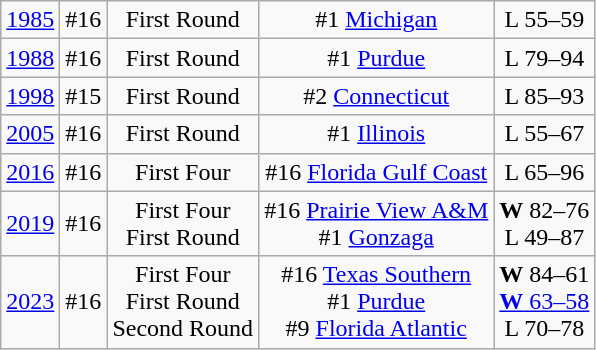<table class="wikitable">
<tr align="center">
<td><a href='#'>1985</a></td>
<td>#16</td>
<td>First Round</td>
<td>#1 <a href='#'>Michigan</a></td>
<td>L 55–59</td>
</tr>
<tr align="center">
<td><a href='#'>1988</a></td>
<td>#16</td>
<td>First Round</td>
<td>#1 <a href='#'>Purdue</a></td>
<td>L 79–94</td>
</tr>
<tr align="center">
<td><a href='#'>1998</a></td>
<td>#15</td>
<td>First Round</td>
<td>#2 <a href='#'>Connecticut</a></td>
<td>L 85–93</td>
</tr>
<tr align="center">
<td><a href='#'>2005</a></td>
<td>#16</td>
<td>First Round</td>
<td>#1 <a href='#'>Illinois</a></td>
<td>L 55–67</td>
</tr>
<tr align="center">
<td><a href='#'>2016</a></td>
<td>#16</td>
<td>First Four</td>
<td>#16 <a href='#'>Florida Gulf Coast</a></td>
<td>L 65–96</td>
</tr>
<tr align="center">
<td><a href='#'>2019</a></td>
<td>#16</td>
<td>First Four<br>First Round</td>
<td>#16 <a href='#'>Prairie View A&M</a><br> #1 <a href='#'>Gonzaga</a></td>
<td><strong>W</strong> 82–76<br> L 49–87</td>
</tr>
<tr align="center">
<td><a href='#'>2023</a></td>
<td>#16</td>
<td>First Four<br>First Round<br>Second Round</td>
<td>#16 <a href='#'>Texas Southern</a><br> #1 <a href='#'>Purdue</a><br>#9 <a href='#'>Florida Atlantic</a></td>
<td><strong>W</strong> 84–61<br> <a href='#'><strong>W</strong> 63–58</a><br> L 70–78</td>
</tr>
</table>
